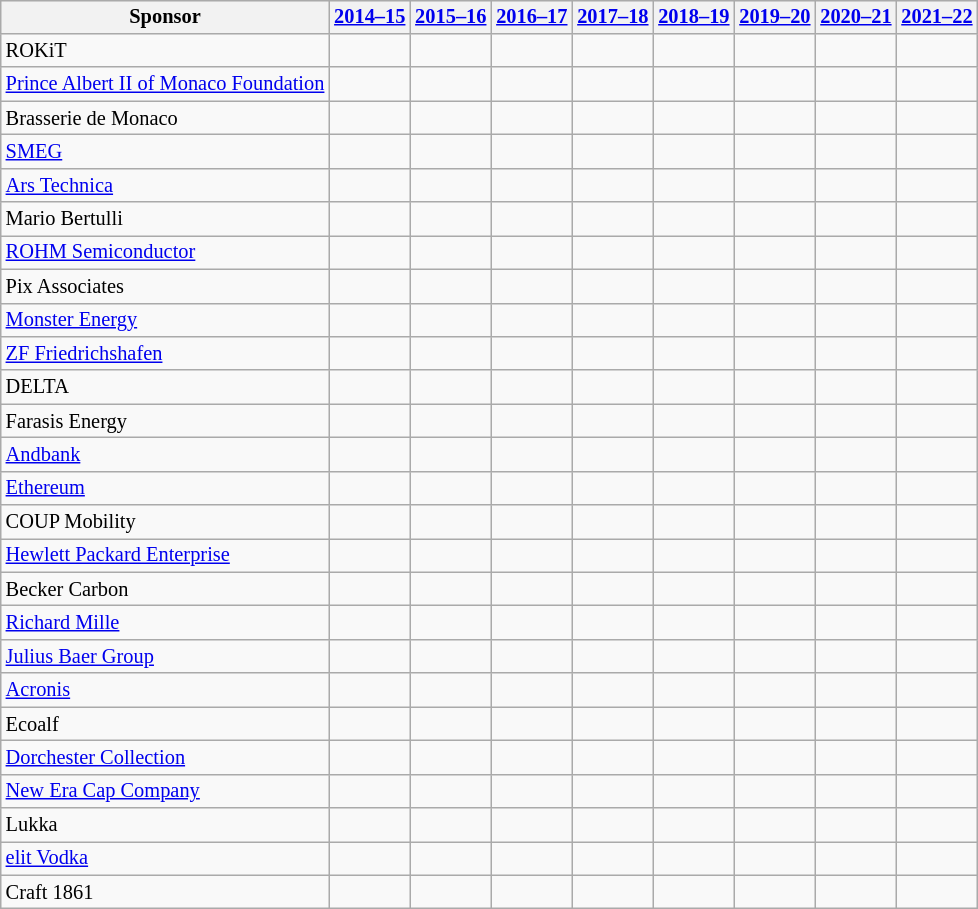<table class="wikitable sortable" style="font-size:85%; display: inline-table;">
<tr>
<th>Sponsor</th>
<th><a href='#'>2014–15</a></th>
<th><a href='#'>2015–16</a></th>
<th><a href='#'>2016–17</a></th>
<th><a href='#'>2017–18</a></th>
<th><a href='#'>2018–19</a></th>
<th><a href='#'>2019–20</a></th>
<th><a href='#'>2020–21</a></th>
<th><a href='#'>2021–22</a></th>
</tr>
<tr>
<td>ROKiT</td>
<td></td>
<td></td>
<td></td>
<td></td>
<td></td>
<td> <strong></strong></td>
<td> <strong></strong></td>
<td> <strong></strong></td>
</tr>
<tr>
<td><a href='#'>Prince Albert II of Monaco Foundation</a></td>
<td></td>
<td></td>
<td></td>
<td></td>
<td></td>
<td></td>
<td></td>
<td></td>
</tr>
<tr>
<td>Brasserie de Monaco</td>
<td></td>
<td></td>
<td></td>
<td></td>
<td></td>
<td></td>
<td></td>
<td></td>
</tr>
<tr>
<td><a href='#'>SMEG</a></td>
<td></td>
<td></td>
<td></td>
<td></td>
<td></td>
<td></td>
<td></td>
<td></td>
</tr>
<tr>
<td><a href='#'>Ars Technica</a></td>
<td></td>
<td></td>
<td></td>
<td></td>
<td></td>
<td></td>
<td></td>
<td></td>
</tr>
<tr>
<td>Mario Bertulli</td>
<td></td>
<td></td>
<td></td>
<td></td>
<td></td>
<td></td>
<td></td>
<td></td>
</tr>
<tr>
<td><a href='#'>ROHM Semiconductor</a></td>
<td></td>
<td></td>
<td></td>
<td></td>
<td></td>
<td></td>
<td></td>
<td></td>
</tr>
<tr>
<td>Pix Associates</td>
<td></td>
<td></td>
<td></td>
<td></td>
<td></td>
<td></td>
<td></td>
<td></td>
</tr>
<tr>
<td><a href='#'>Monster Energy</a></td>
<td></td>
<td></td>
<td></td>
<td></td>
<td></td>
<td></td>
<td></td>
<td></td>
</tr>
<tr>
<td><a href='#'>ZF Friedrichshafen</a></td>
<td></td>
<td></td>
<td></td>
<td></td>
<td></td>
<td></td>
<td></td>
<td></td>
</tr>
<tr>
<td>DELTA</td>
<td></td>
<td></td>
<td></td>
<td></td>
<td></td>
<td></td>
<td></td>
<td></td>
</tr>
<tr>
<td>Farasis Energy</td>
<td></td>
<td></td>
<td></td>
<td></td>
<td></td>
<td></td>
<td></td>
<td></td>
</tr>
<tr>
<td><a href='#'>Andbank</a></td>
<td></td>
<td></td>
<td></td>
<td></td>
<td></td>
<td></td>
<td></td>
<td></td>
</tr>
<tr>
<td><a href='#'>Ethereum</a></td>
<td></td>
<td></td>
<td></td>
<td></td>
<td></td>
<td></td>
<td></td>
<td></td>
</tr>
<tr>
<td>COUP Mobility</td>
<td></td>
<td></td>
<td></td>
<td></td>
<td></td>
<td></td>
<td></td>
<td></td>
</tr>
<tr>
<td><a href='#'>Hewlett Packard Enterprise</a></td>
<td></td>
<td></td>
<td></td>
<td></td>
<td></td>
<td></td>
<td></td>
<td></td>
</tr>
<tr>
<td>Becker Carbon</td>
<td></td>
<td></td>
<td></td>
<td></td>
<td></td>
<td></td>
<td></td>
<td></td>
</tr>
<tr>
<td><a href='#'>Richard Mille</a></td>
<td></td>
<td></td>
<td></td>
<td></td>
<td></td>
<td></td>
<td></td>
<td></td>
</tr>
<tr>
<td><a href='#'>Julius Baer Group</a></td>
<td></td>
<td></td>
<td></td>
<td></td>
<td></td>
<td></td>
<td></td>
<td></td>
</tr>
<tr>
<td><a href='#'>Acronis</a></td>
<td></td>
<td></td>
<td></td>
<td></td>
<td></td>
<td></td>
<td></td>
<td></td>
</tr>
<tr>
<td>Ecoalf</td>
<td></td>
<td></td>
<td></td>
<td></td>
<td></td>
<td></td>
<td></td>
<td></td>
</tr>
<tr>
<td><a href='#'>Dorchester Collection</a></td>
<td></td>
<td></td>
<td></td>
<td></td>
<td></td>
<td></td>
<td></td>
<td></td>
</tr>
<tr>
<td><a href='#'>New Era Cap Company</a></td>
<td></td>
<td></td>
<td></td>
<td></td>
<td></td>
<td></td>
<td></td>
<td></td>
</tr>
<tr>
<td>Lukka</td>
<td></td>
<td></td>
<td></td>
<td></td>
<td></td>
<td></td>
<td></td>
<td></td>
</tr>
<tr>
<td><a href='#'>elit Vodka</a></td>
<td></td>
<td></td>
<td></td>
<td></td>
<td></td>
<td></td>
<td></td>
<td></td>
</tr>
<tr>
<td>Craft 1861</td>
<td></td>
<td></td>
<td></td>
<td></td>
<td></td>
<td></td>
<td></td>
<td></td>
</tr>
</table>
